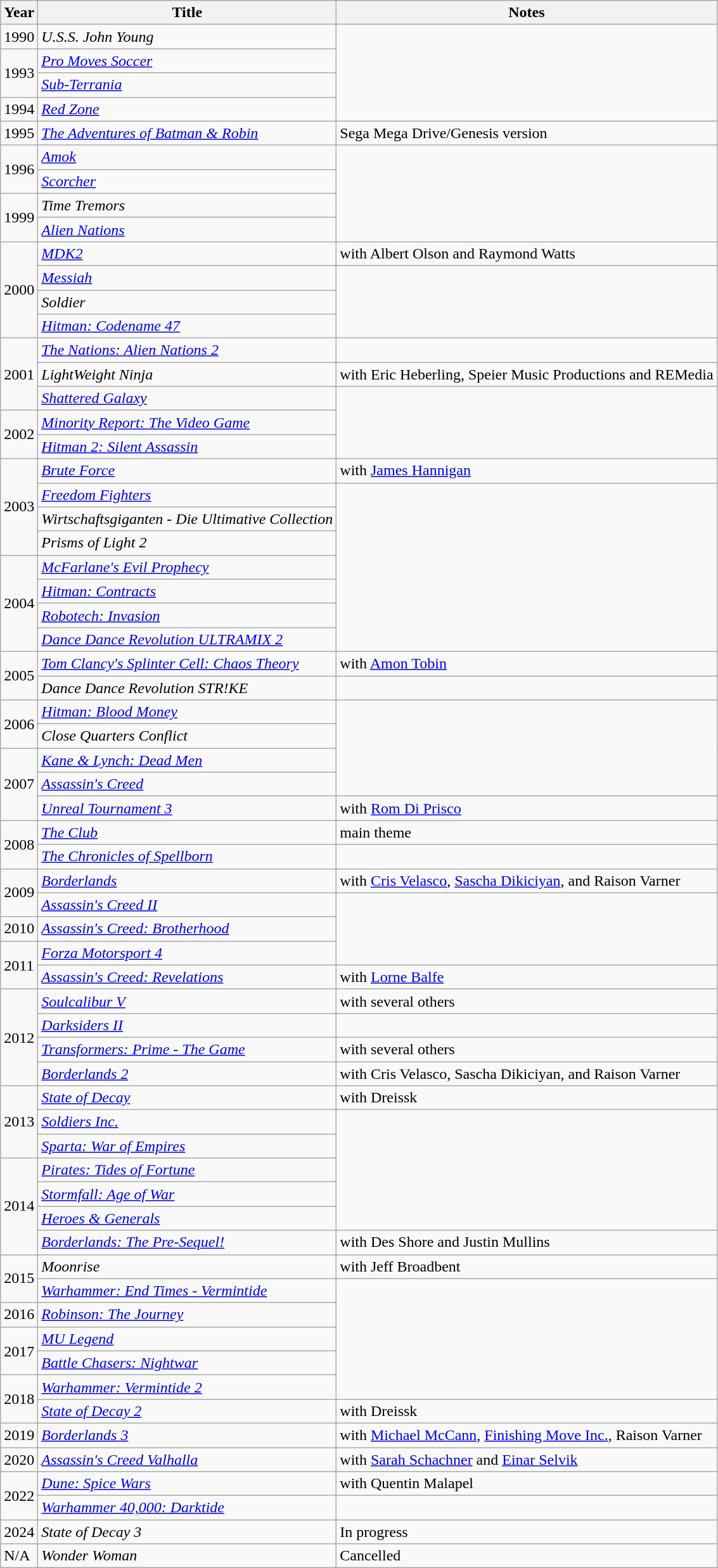<table class="wikitable">
<tr>
<th>Year</th>
<th>Title</th>
<th>Notes</th>
</tr>
<tr>
<td>1990</td>
<td><em>U.S.S. John Young</em></td>
<td rowspan="4"></td>
</tr>
<tr>
<td rowspan="2">1993</td>
<td><em><a href='#'>Pro Moves Soccer</a></em></td>
</tr>
<tr>
<td><em><a href='#'>Sub-Terrania</a></em></td>
</tr>
<tr>
<td>1994</td>
<td><em><a href='#'>Red Zone</a></em></td>
</tr>
<tr>
<td>1995</td>
<td><em><a href='#'>The Adventures of Batman & Robin</a></em></td>
<td>Sega Mega Drive/Genesis version</td>
</tr>
<tr>
<td rowspan="2">1996</td>
<td><em><a href='#'>Amok</a></em></td>
<td rowspan="4"></td>
</tr>
<tr>
<td><em><a href='#'>Scorcher</a></em></td>
</tr>
<tr>
<td rowspan="2">1999</td>
<td><em>Time Tremors</em></td>
</tr>
<tr>
<td><em><a href='#'>Alien Nations</a></em></td>
</tr>
<tr>
<td rowspan="4">2000</td>
<td><em><a href='#'>MDK2</a></em></td>
<td>with Albert Olson and Raymond Watts</td>
</tr>
<tr>
<td><em><a href='#'>Messiah</a></em></td>
<td rowspan="3"></td>
</tr>
<tr>
<td><em>Soldier</em></td>
</tr>
<tr>
<td><em><a href='#'>Hitman: Codename 47</a></em></td>
</tr>
<tr>
<td rowspan="3">2001</td>
<td><em><a href='#'>The Nations: Alien Nations 2</a></em></td>
</tr>
<tr>
<td><em>LightWeight Ninja</em></td>
<td>with Eric Heberling, Speier Music Productions and REMedia</td>
</tr>
<tr>
<td><em><a href='#'>Shattered Galaxy</a></em></td>
<td rowspan="3"></td>
</tr>
<tr>
<td rowspan="2">2002</td>
<td><em><a href='#'>Minority Report: The Video Game</a></em></td>
</tr>
<tr>
<td><em><a href='#'>Hitman 2: Silent Assassin</a></em></td>
</tr>
<tr>
<td rowspan="4">2003</td>
<td><em><a href='#'>Brute Force</a></em></td>
<td>with <a href='#'>James Hannigan</a></td>
</tr>
<tr>
<td><em><a href='#'>Freedom Fighters</a></em></td>
<td rowspan="7"></td>
</tr>
<tr>
<td><em>Wirtschaftsgiganten - Die Ultimative Collection</em></td>
</tr>
<tr>
<td><em>Prisms of Light 2</em></td>
</tr>
<tr>
<td rowspan="4">2004</td>
<td><em><a href='#'>McFarlane's Evil Prophecy</a></em></td>
</tr>
<tr>
<td><em><a href='#'>Hitman: Contracts</a></em></td>
</tr>
<tr>
<td><em><a href='#'>Robotech: Invasion</a></em></td>
</tr>
<tr>
<td><em><a href='#'>Dance Dance Revolution ULTRAMIX 2</a></em></td>
</tr>
<tr>
<td rowspan="2">2005</td>
<td><em><a href='#'>Tom Clancy's Splinter Cell: Chaos Theory</a></em></td>
<td>with <a href='#'>Amon Tobin</a></td>
</tr>
<tr>
<td><em>Dance Dance Revolution STR!KE</em></td>
<td></td>
</tr>
<tr>
<td rowspan="2">2006</td>
<td><em><a href='#'>Hitman: Blood Money</a></em></td>
<td rowspan="4"></td>
</tr>
<tr>
<td><em>Close Quarters Conflict</em></td>
</tr>
<tr>
<td rowspan="3">2007</td>
<td><em><a href='#'>Kane & Lynch: Dead Men</a></em></td>
</tr>
<tr>
<td><em><a href='#'>Assassin's Creed</a></em></td>
</tr>
<tr>
<td><em><a href='#'>Unreal Tournament 3</a></em></td>
<td>with <a href='#'>Rom Di Prisco</a></td>
</tr>
<tr>
<td rowspan="2">2008</td>
<td><em><a href='#'>The Club</a></em></td>
<td>main theme</td>
</tr>
<tr>
<td><em><a href='#'>The Chronicles of Spellborn</a></em></td>
<td></td>
</tr>
<tr>
<td rowspan="2">2009</td>
<td><em><a href='#'>Borderlands</a></em></td>
<td>with <a href='#'>Cris Velasco</a>, <a href='#'>Sascha Dikiciyan</a>, and Raison Varner</td>
</tr>
<tr>
<td><em><a href='#'>Assassin's Creed II</a></em></td>
<td rowspan="3"></td>
</tr>
<tr>
<td>2010</td>
<td><em><a href='#'>Assassin's Creed: Brotherhood</a></em></td>
</tr>
<tr>
<td rowspan="2">2011</td>
<td><em><a href='#'>Forza Motorsport 4</a></em></td>
</tr>
<tr>
<td><em><a href='#'>Assassin's Creed: Revelations</a></em></td>
<td>with <a href='#'>Lorne Balfe</a></td>
</tr>
<tr>
<td rowspan="4">2012</td>
<td><em><a href='#'>Soulcalibur V</a></em></td>
<td>with several others</td>
</tr>
<tr>
<td><em><a href='#'>Darksiders II</a></em></td>
<td></td>
</tr>
<tr>
<td><em><a href='#'>Transformers: Prime - The Game</a></em></td>
<td>with several others</td>
</tr>
<tr>
<td><em><a href='#'>Borderlands 2</a></em></td>
<td>with Cris Velasco, Sascha Dikiciyan, and Raison Varner</td>
</tr>
<tr>
<td rowspan="3">2013</td>
<td><em><a href='#'>State of Decay</a></em></td>
<td>with Dreissk</td>
</tr>
<tr>
<td><em><a href='#'>Soldiers Inc.</a></em></td>
<td rowspan="5"></td>
</tr>
<tr>
<td><em><a href='#'>Sparta: War of Empires</a></em></td>
</tr>
<tr>
<td rowspan="4">2014</td>
<td><em><a href='#'>Pirates: Tides of Fortune</a></em></td>
</tr>
<tr>
<td><em><a href='#'>Stormfall: Age of War</a></em></td>
</tr>
<tr>
<td><em><a href='#'>Heroes & Generals</a></em></td>
</tr>
<tr>
<td><em><a href='#'>Borderlands: The Pre-Sequel!</a></em></td>
<td>with Des Shore and Justin Mullins</td>
</tr>
<tr>
<td rowspan="2">2015</td>
<td><em>Moonrise</em></td>
<td>with Jeff Broadbent</td>
</tr>
<tr>
<td><em><a href='#'>Warhammer: End Times - Vermintide</a></em></td>
<td rowspan="5"></td>
</tr>
<tr>
<td>2016</td>
<td><em><a href='#'>Robinson: The Journey</a></em></td>
</tr>
<tr>
<td rowspan="2">2017</td>
<td><em><a href='#'>MU Legend</a></em></td>
</tr>
<tr>
<td><em><a href='#'>Battle Chasers: Nightwar</a></em></td>
</tr>
<tr>
<td rowspan="2">2018</td>
<td><em><a href='#'>Warhammer: Vermintide 2</a></em></td>
</tr>
<tr>
<td><em><a href='#'>State of Decay 2</a></em></td>
<td>with Dreissk</td>
</tr>
<tr>
<td>2019</td>
<td><em><a href='#'>Borderlands 3</a></em></td>
<td>with <a href='#'>Michael McCann</a>, <a href='#'>Finishing Move Inc.</a>, Raison Varner</td>
</tr>
<tr>
<td>2020</td>
<td><em><a href='#'>Assassin's Creed Valhalla</a></em></td>
<td>with <a href='#'>Sarah Schachner</a> and <a href='#'>Einar Selvik</a></td>
</tr>
<tr>
<td rowspan="2">2022</td>
<td><em><a href='#'>Dune: Spice Wars</a></em></td>
<td>with Quentin Malapel</td>
</tr>
<tr>
<td><em><a href='#'>Warhammer 40,000: Darktide</a></em></td>
<td></td>
</tr>
<tr>
<td>2024</td>
<td><em>State of Decay 3</em></td>
<td>In progress</td>
</tr>
<tr>
<td>N/A</td>
<td><em>Wonder Woman</em></td>
<td>Cancelled</td>
</tr>
</table>
